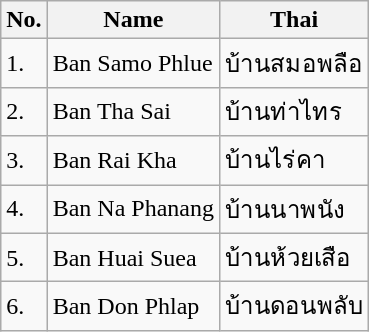<table class="wikitable sortable">
<tr>
<th>No.</th>
<th>Name</th>
<th>Thai</th>
</tr>
<tr>
<td>1.</td>
<td>Ban Samo Phlue</td>
<td>บ้านสมอพลือ</td>
</tr>
<tr>
<td>2.</td>
<td>Ban Tha Sai</td>
<td>บ้านท่าไทร</td>
</tr>
<tr>
<td>3.</td>
<td>Ban Rai Kha</td>
<td>บ้านไร่คา</td>
</tr>
<tr>
<td>4.</td>
<td>Ban Na Phanang</td>
<td>บ้านนาพนัง</td>
</tr>
<tr>
<td>5.</td>
<td>Ban Huai Suea</td>
<td>บ้านห้วยเสือ</td>
</tr>
<tr>
<td>6.</td>
<td>Ban Don Phlap</td>
<td>บ้านดอนพลับ</td>
</tr>
</table>
